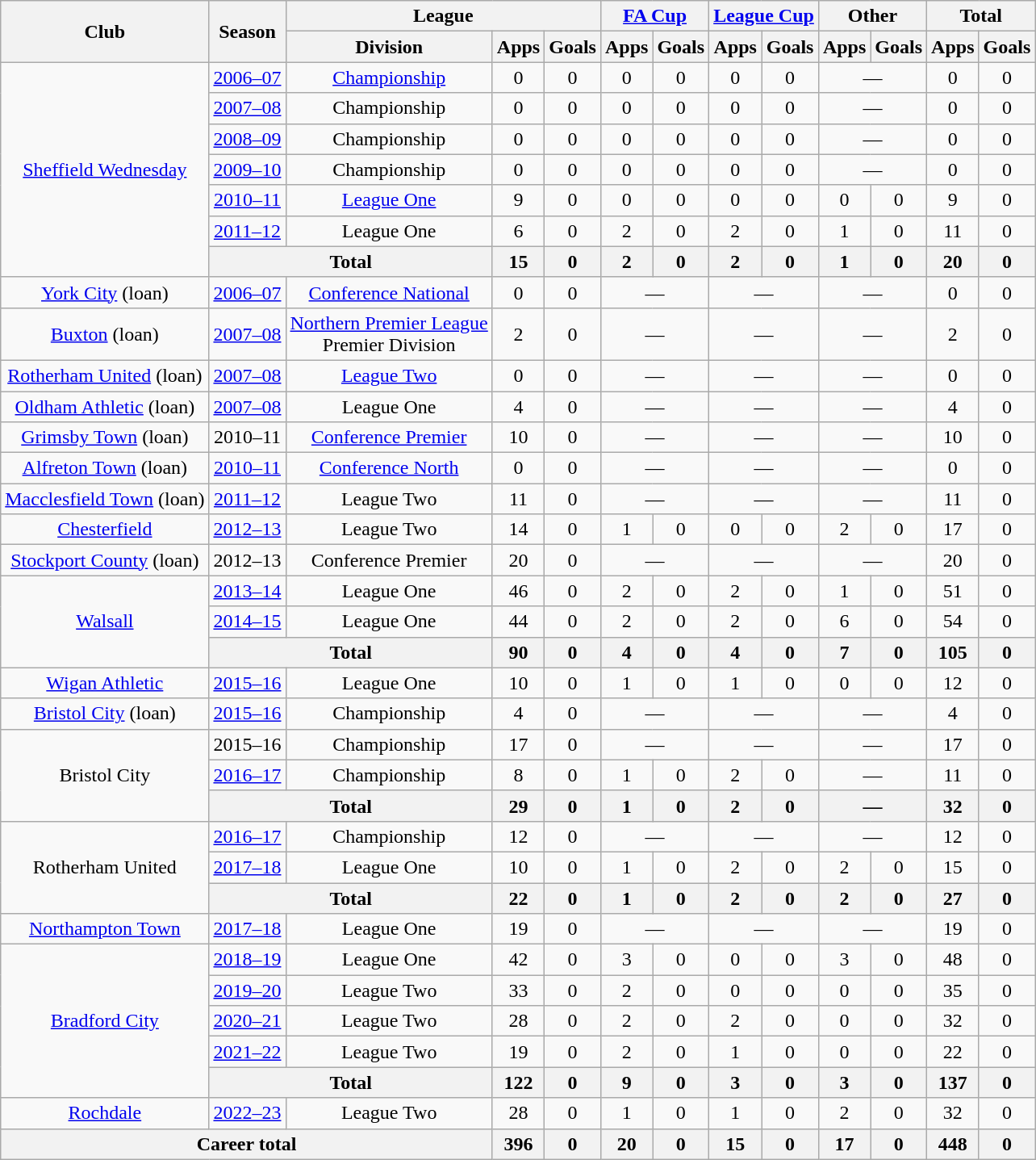<table class=wikitable style=text-align:center>
<tr>
<th rowspan=2>Club</th>
<th rowspan=2>Season</th>
<th colspan=3>League</th>
<th colspan=2><a href='#'>FA Cup</a></th>
<th colspan=2><a href='#'>League Cup</a></th>
<th colspan=2>Other</th>
<th colspan=2>Total</th>
</tr>
<tr>
<th>Division</th>
<th>Apps</th>
<th>Goals</th>
<th>Apps</th>
<th>Goals</th>
<th>Apps</th>
<th>Goals</th>
<th>Apps</th>
<th>Goals</th>
<th>Apps</th>
<th>Goals</th>
</tr>
<tr>
<td rowspan=7><a href='#'>Sheffield Wednesday</a></td>
<td><a href='#'>2006–07</a></td>
<td><a href='#'>Championship</a></td>
<td>0</td>
<td>0</td>
<td>0</td>
<td>0</td>
<td>0</td>
<td>0</td>
<td colspan=2>—</td>
<td>0</td>
<td>0</td>
</tr>
<tr>
<td><a href='#'>2007–08</a></td>
<td>Championship</td>
<td>0</td>
<td>0</td>
<td>0</td>
<td>0</td>
<td>0</td>
<td>0</td>
<td colspan=2>—</td>
<td>0</td>
<td>0</td>
</tr>
<tr>
<td><a href='#'>2008–09</a></td>
<td>Championship</td>
<td>0</td>
<td>0</td>
<td>0</td>
<td>0</td>
<td>0</td>
<td>0</td>
<td colspan=2>—</td>
<td>0</td>
<td>0</td>
</tr>
<tr>
<td><a href='#'>2009–10</a></td>
<td>Championship</td>
<td>0</td>
<td>0</td>
<td>0</td>
<td>0</td>
<td>0</td>
<td>0</td>
<td colspan=2>—</td>
<td>0</td>
<td>0</td>
</tr>
<tr>
<td><a href='#'>2010–11</a></td>
<td><a href='#'>League One</a></td>
<td>9</td>
<td>0</td>
<td>0</td>
<td>0</td>
<td>0</td>
<td>0</td>
<td>0</td>
<td>0</td>
<td>9</td>
<td>0</td>
</tr>
<tr>
<td><a href='#'>2011–12</a></td>
<td>League One</td>
<td>6</td>
<td>0</td>
<td>2</td>
<td>0</td>
<td>2</td>
<td>0</td>
<td>1</td>
<td>0</td>
<td>11</td>
<td>0</td>
</tr>
<tr>
<th colspan=2>Total</th>
<th>15</th>
<th>0</th>
<th>2</th>
<th>0</th>
<th>2</th>
<th>0</th>
<th>1</th>
<th>0</th>
<th>20</th>
<th>0</th>
</tr>
<tr>
<td><a href='#'>York City</a> (loan)</td>
<td><a href='#'>2006–07</a></td>
<td><a href='#'>Conference National</a></td>
<td>0</td>
<td>0</td>
<td colspan=2>—</td>
<td colspan=2>—</td>
<td colspan=2>—</td>
<td>0</td>
<td>0</td>
</tr>
<tr>
<td><a href='#'>Buxton</a> (loan)</td>
<td><a href='#'>2007–08</a></td>
<td><a href='#'>Northern Premier League</a><br>Premier Division</td>
<td>2</td>
<td>0</td>
<td colspan=2>—</td>
<td colspan=2>—</td>
<td colspan=2>—</td>
<td>2</td>
<td>0</td>
</tr>
<tr>
<td><a href='#'>Rotherham United</a> (loan)</td>
<td><a href='#'>2007–08</a></td>
<td><a href='#'>League Two</a></td>
<td>0</td>
<td>0</td>
<td colspan=2>—</td>
<td colspan=2>—</td>
<td colspan=2>—</td>
<td>0</td>
<td>0</td>
</tr>
<tr>
<td><a href='#'>Oldham Athletic</a> (loan)</td>
<td><a href='#'>2007–08</a></td>
<td>League One</td>
<td>4</td>
<td>0</td>
<td colspan=2>—</td>
<td colspan=2>—</td>
<td colspan=2>—</td>
<td>4</td>
<td>0</td>
</tr>
<tr>
<td><a href='#'>Grimsby Town</a> (loan)</td>
<td>2010–11</td>
<td><a href='#'>Conference Premier</a></td>
<td>10</td>
<td>0</td>
<td colspan=2>—</td>
<td colspan=2>—</td>
<td colspan=2>—</td>
<td>10</td>
<td>0</td>
</tr>
<tr>
<td><a href='#'>Alfreton Town</a> (loan)</td>
<td><a href='#'>2010–11</a></td>
<td><a href='#'>Conference North</a></td>
<td>0</td>
<td>0</td>
<td colspan=2>—</td>
<td colspan=2>—</td>
<td colspan=2>—</td>
<td>0</td>
<td>0</td>
</tr>
<tr>
<td><a href='#'>Macclesfield Town</a> (loan)</td>
<td><a href='#'>2011–12</a></td>
<td>League Two</td>
<td>11</td>
<td>0</td>
<td colspan=2>—</td>
<td colspan=2>—</td>
<td colspan=2>—</td>
<td>11</td>
<td>0</td>
</tr>
<tr>
<td><a href='#'>Chesterfield</a></td>
<td><a href='#'>2012–13</a></td>
<td>League Two</td>
<td>14</td>
<td>0</td>
<td>1</td>
<td>0</td>
<td>0</td>
<td>0</td>
<td>2</td>
<td>0</td>
<td>17</td>
<td>0</td>
</tr>
<tr>
<td><a href='#'>Stockport County</a> (loan)</td>
<td>2012–13</td>
<td>Conference Premier</td>
<td>20</td>
<td>0</td>
<td colspan=2>—</td>
<td colspan=2>—</td>
<td colspan=2>—</td>
<td>20</td>
<td>0</td>
</tr>
<tr>
<td rowspan=3><a href='#'>Walsall</a></td>
<td><a href='#'>2013–14</a></td>
<td>League One</td>
<td>46</td>
<td>0</td>
<td>2</td>
<td>0</td>
<td>2</td>
<td>0</td>
<td>1</td>
<td>0</td>
<td>51</td>
<td>0</td>
</tr>
<tr>
<td><a href='#'>2014–15</a></td>
<td>League One</td>
<td>44</td>
<td>0</td>
<td>2</td>
<td>0</td>
<td>2</td>
<td>0</td>
<td>6</td>
<td>0</td>
<td>54</td>
<td>0</td>
</tr>
<tr>
<th colspan=2>Total</th>
<th>90</th>
<th>0</th>
<th>4</th>
<th>0</th>
<th>4</th>
<th>0</th>
<th>7</th>
<th>0</th>
<th>105</th>
<th>0</th>
</tr>
<tr>
<td><a href='#'>Wigan Athletic</a></td>
<td><a href='#'>2015–16</a></td>
<td>League One</td>
<td>10</td>
<td>0</td>
<td>1</td>
<td>0</td>
<td>1</td>
<td>0</td>
<td>0</td>
<td>0</td>
<td>12</td>
<td>0</td>
</tr>
<tr>
<td><a href='#'>Bristol City</a> (loan)</td>
<td><a href='#'>2015–16</a></td>
<td>Championship</td>
<td>4</td>
<td>0</td>
<td colspan=2>—</td>
<td colspan=2>—</td>
<td colspan=2>—</td>
<td>4</td>
<td>0</td>
</tr>
<tr>
<td rowspan=3>Bristol City</td>
<td>2015–16</td>
<td>Championship</td>
<td>17</td>
<td>0</td>
<td colspan=2>—</td>
<td colspan=2>—</td>
<td colspan=2>—</td>
<td>17</td>
<td>0</td>
</tr>
<tr>
<td><a href='#'>2016–17</a></td>
<td>Championship</td>
<td>8</td>
<td>0</td>
<td>1</td>
<td>0</td>
<td>2</td>
<td>0</td>
<td colspan=2>—</td>
<td>11</td>
<td>0</td>
</tr>
<tr>
<th colspan=2>Total</th>
<th>29</th>
<th>0</th>
<th>1</th>
<th>0</th>
<th>2</th>
<th>0</th>
<th colspan=2>—</th>
<th>32</th>
<th>0</th>
</tr>
<tr>
<td rowspan=3>Rotherham United</td>
<td><a href='#'>2016–17</a></td>
<td>Championship</td>
<td>12</td>
<td>0</td>
<td colspan=2>—</td>
<td colspan=2>—</td>
<td colspan=2>—</td>
<td>12</td>
<td>0</td>
</tr>
<tr>
<td><a href='#'>2017–18</a></td>
<td>League One</td>
<td>10</td>
<td>0</td>
<td>1</td>
<td>0</td>
<td>2</td>
<td>0</td>
<td>2</td>
<td>0</td>
<td>15</td>
<td>0</td>
</tr>
<tr>
<th colspan=2>Total</th>
<th>22</th>
<th>0</th>
<th>1</th>
<th>0</th>
<th>2</th>
<th>0</th>
<th>2</th>
<th>0</th>
<th>27</th>
<th>0</th>
</tr>
<tr>
<td><a href='#'>Northampton Town</a></td>
<td><a href='#'>2017–18</a></td>
<td>League One</td>
<td>19</td>
<td>0</td>
<td colspan=2>—</td>
<td colspan=2>—</td>
<td colspan=2>—</td>
<td>19</td>
<td>0</td>
</tr>
<tr>
<td rowspan=5><a href='#'>Bradford City</a></td>
<td><a href='#'>2018–19</a></td>
<td>League One</td>
<td>42</td>
<td>0</td>
<td>3</td>
<td>0</td>
<td>0</td>
<td>0</td>
<td>3</td>
<td>0</td>
<td>48</td>
<td>0</td>
</tr>
<tr>
<td><a href='#'>2019–20</a></td>
<td>League Two</td>
<td>33</td>
<td>0</td>
<td>2</td>
<td>0</td>
<td>0</td>
<td>0</td>
<td>0</td>
<td>0</td>
<td>35</td>
<td>0</td>
</tr>
<tr>
<td><a href='#'>2020–21</a></td>
<td>League Two</td>
<td>28</td>
<td>0</td>
<td>2</td>
<td>0</td>
<td>2</td>
<td>0</td>
<td>0</td>
<td>0</td>
<td>32</td>
<td>0</td>
</tr>
<tr>
<td><a href='#'>2021–22</a></td>
<td>League Two</td>
<td>19</td>
<td>0</td>
<td>2</td>
<td>0</td>
<td>1</td>
<td>0</td>
<td>0</td>
<td>0</td>
<td>22</td>
<td>0</td>
</tr>
<tr>
<th colspan=2>Total</th>
<th>122</th>
<th>0</th>
<th>9</th>
<th>0</th>
<th>3</th>
<th>0</th>
<th>3</th>
<th>0</th>
<th>137</th>
<th>0</th>
</tr>
<tr>
<td><a href='#'>Rochdale</a></td>
<td><a href='#'>2022–23</a></td>
<td>League Two</td>
<td>28</td>
<td>0</td>
<td>1</td>
<td>0</td>
<td>1</td>
<td>0</td>
<td>2</td>
<td>0</td>
<td>32</td>
<td>0</td>
</tr>
<tr>
<th colspan=3>Career total</th>
<th>396</th>
<th>0</th>
<th>20</th>
<th>0</th>
<th>15</th>
<th>0</th>
<th>17</th>
<th>0</th>
<th>448</th>
<th>0</th>
</tr>
</table>
